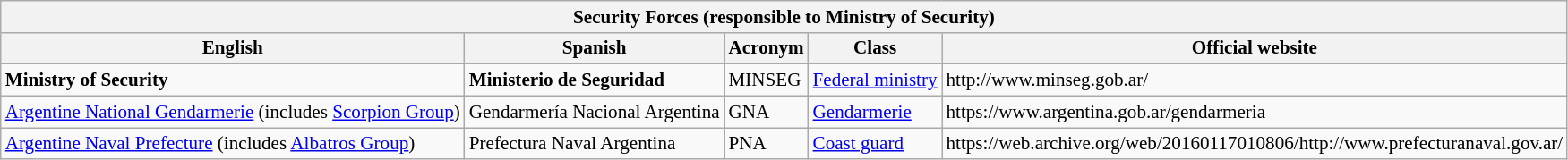<table class="wikitable collapsible collapsed" style="min-width:50em; font-size:88%">
<tr>
<th colspan=5>Security Forces (responsible to Ministry of Security)</th>
</tr>
<tr>
<th>English</th>
<th>Spanish</th>
<th>Acronym</th>
<th>Class</th>
<th>Official website</th>
</tr>
<tr>
<td><strong>Ministry of Security</strong></td>
<td><strong>Ministerio de Seguridad</strong></td>
<td>MINSEG</td>
<td><a href='#'>Federal ministry</a></td>
<td>http://www.minseg.gob.ar/</td>
</tr>
<tr>
<td><a href='#'>Argentine National Gendarmerie</a> (includes <a href='#'>Scorpion Group</a>)</td>
<td>Gendarmería Nacional Argentina</td>
<td>GNA</td>
<td><a href='#'>Gendarmerie</a></td>
<td>https://www.argentina.gob.ar/gendarmeria</td>
</tr>
<tr>
<td><a href='#'>Argentine Naval Prefecture</a> (includes <a href='#'>Albatros Group</a>)</td>
<td>Prefectura Naval Argentina</td>
<td>PNA</td>
<td><a href='#'>Coast guard</a></td>
<td>https://web.archive.org/web/20160117010806/http://www.prefecturanaval.gov.ar/</td>
</tr>
</table>
